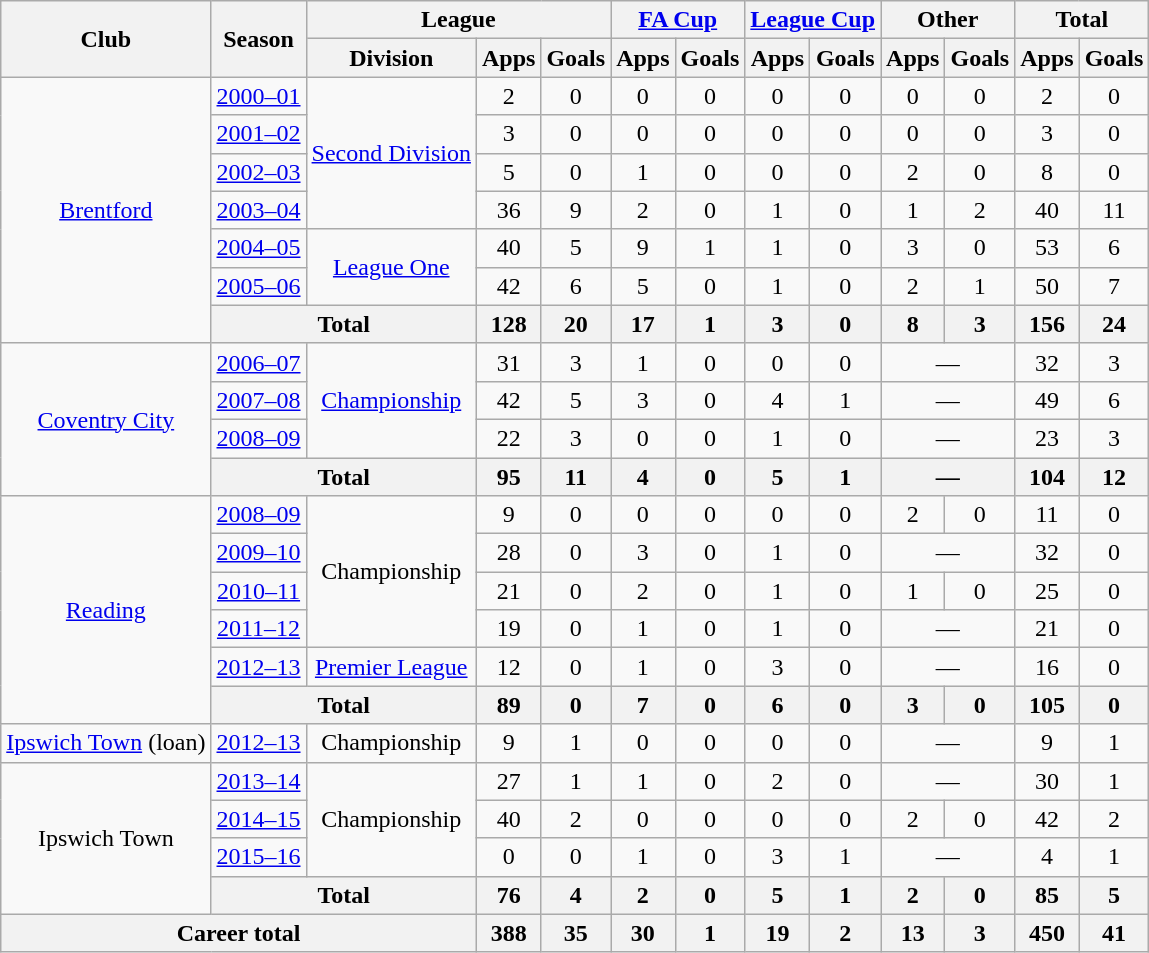<table class="wikitable" style="text-align: center">
<tr>
<th rowspan=2>Club</th>
<th rowspan=2>Season</th>
<th colspan=3>League</th>
<th colspan=2><a href='#'>FA Cup</a></th>
<th colspan=2><a href='#'>League Cup</a></th>
<th colspan=2>Other</th>
<th colspan="2">Total</th>
</tr>
<tr>
<th>Division</th>
<th>Apps</th>
<th>Goals</th>
<th>Apps</th>
<th>Goals</th>
<th>Apps</th>
<th>Goals</th>
<th>Apps</th>
<th>Goals</th>
<th>Apps</th>
<th>Goals</th>
</tr>
<tr>
<td rowspan=7><a href='#'>Brentford</a></td>
<td><a href='#'>2000–01</a></td>
<td rowspan=4><a href='#'>Second Division</a></td>
<td>2</td>
<td>0</td>
<td>0</td>
<td>0</td>
<td>0</td>
<td>0</td>
<td>0</td>
<td>0</td>
<td>2</td>
<td>0</td>
</tr>
<tr>
<td><a href='#'>2001–02</a></td>
<td>3</td>
<td>0</td>
<td>0</td>
<td>0</td>
<td>0</td>
<td>0</td>
<td>0</td>
<td>0</td>
<td>3</td>
<td>0</td>
</tr>
<tr>
<td><a href='#'>2002–03</a></td>
<td>5</td>
<td>0</td>
<td>1</td>
<td>0</td>
<td>0</td>
<td>0</td>
<td>2</td>
<td>0</td>
<td>8</td>
<td>0</td>
</tr>
<tr>
<td><a href='#'>2003–04</a></td>
<td>36</td>
<td>9</td>
<td>2</td>
<td>0</td>
<td>1</td>
<td>0</td>
<td>1</td>
<td>2</td>
<td>40</td>
<td>11</td>
</tr>
<tr>
<td><a href='#'>2004–05</a></td>
<td rowspan=2><a href='#'>League One</a></td>
<td>40</td>
<td>5</td>
<td>9</td>
<td>1</td>
<td>1</td>
<td>0</td>
<td>3</td>
<td>0</td>
<td>53</td>
<td>6</td>
</tr>
<tr>
<td><a href='#'>2005–06</a></td>
<td>42</td>
<td>6</td>
<td>5</td>
<td>0</td>
<td>1</td>
<td>0</td>
<td>2</td>
<td>1</td>
<td>50</td>
<td>7</td>
</tr>
<tr>
<th colspan=2>Total</th>
<th>128</th>
<th>20</th>
<th>17</th>
<th>1</th>
<th>3</th>
<th>0</th>
<th>8</th>
<th>3</th>
<th>156</th>
<th>24</th>
</tr>
<tr>
<td rowspan=4><a href='#'>Coventry City</a></td>
<td><a href='#'>2006–07</a></td>
<td rowspan=3><a href='#'>Championship</a></td>
<td>31</td>
<td>3</td>
<td>1</td>
<td>0</td>
<td>0</td>
<td>0</td>
<td colspan=2>—</td>
<td>32</td>
<td>3</td>
</tr>
<tr>
<td><a href='#'>2007–08</a></td>
<td>42</td>
<td>5</td>
<td>3</td>
<td>0</td>
<td>4</td>
<td>1</td>
<td colspan=2>—</td>
<td>49</td>
<td>6</td>
</tr>
<tr>
<td><a href='#'>2008–09</a></td>
<td>22</td>
<td>3</td>
<td>0</td>
<td>0</td>
<td>1</td>
<td>0</td>
<td colspan=2>—</td>
<td>23</td>
<td>3</td>
</tr>
<tr>
<th colspan=2>Total</th>
<th>95</th>
<th>11</th>
<th>4</th>
<th>0</th>
<th>5</th>
<th>1</th>
<th colspan=2>—</th>
<th>104</th>
<th>12</th>
</tr>
<tr>
<td rowspan=6><a href='#'>Reading</a></td>
<td><a href='#'>2008–09</a></td>
<td rowspan=4>Championship</td>
<td>9</td>
<td>0</td>
<td>0</td>
<td>0</td>
<td>0</td>
<td>0</td>
<td>2</td>
<td>0</td>
<td>11</td>
<td>0</td>
</tr>
<tr>
<td><a href='#'>2009–10</a></td>
<td>28</td>
<td>0</td>
<td>3</td>
<td>0</td>
<td>1</td>
<td>0</td>
<td colspan=2>—</td>
<td>32</td>
<td>0</td>
</tr>
<tr>
<td><a href='#'>2010–11</a></td>
<td>21</td>
<td>0</td>
<td>2</td>
<td>0</td>
<td>1</td>
<td>0</td>
<td>1</td>
<td>0</td>
<td>25</td>
<td>0</td>
</tr>
<tr>
<td><a href='#'>2011–12</a></td>
<td>19</td>
<td>0</td>
<td>1</td>
<td>0</td>
<td>1</td>
<td>0</td>
<td colspan=2>—</td>
<td>21</td>
<td>0</td>
</tr>
<tr>
<td><a href='#'>2012–13</a></td>
<td><a href='#'>Premier League</a></td>
<td>12</td>
<td>0</td>
<td>1</td>
<td>0</td>
<td>3</td>
<td>0</td>
<td colspan=2>—</td>
<td>16</td>
<td>0</td>
</tr>
<tr>
<th colspan=2>Total</th>
<th>89</th>
<th>0</th>
<th>7</th>
<th>0</th>
<th>6</th>
<th>0</th>
<th>3</th>
<th>0</th>
<th>105</th>
<th>0</th>
</tr>
<tr>
<td><a href='#'>Ipswich Town</a> (loan)</td>
<td><a href='#'>2012–13</a></td>
<td>Championship</td>
<td>9</td>
<td>1</td>
<td>0</td>
<td>0</td>
<td>0</td>
<td>0</td>
<td colspan=2>—</td>
<td>9</td>
<td>1</td>
</tr>
<tr>
<td rowspan=4>Ipswich Town</td>
<td><a href='#'>2013–14</a></td>
<td rowspan="3">Championship</td>
<td>27</td>
<td>1</td>
<td>1</td>
<td>0</td>
<td>2</td>
<td>0</td>
<td colspan="2">—</td>
<td>30</td>
<td>1</td>
</tr>
<tr>
<td><a href='#'>2014–15</a></td>
<td>40</td>
<td>2</td>
<td>0</td>
<td>0</td>
<td>0</td>
<td>0</td>
<td>2</td>
<td>0</td>
<td>42</td>
<td>2</td>
</tr>
<tr>
<td><a href='#'>2015–16</a></td>
<td>0</td>
<td>0</td>
<td>1</td>
<td>0</td>
<td>3</td>
<td>1</td>
<td colspan="2">—</td>
<td>4</td>
<td>1</td>
</tr>
<tr>
<th colspan=2>Total</th>
<th>76</th>
<th>4</th>
<th>2</th>
<th>0</th>
<th>5</th>
<th>1</th>
<th>2</th>
<th>0</th>
<th>85</th>
<th>5</th>
</tr>
<tr>
<th colspan=3>Career total</th>
<th>388</th>
<th>35</th>
<th>30</th>
<th>1</th>
<th>19</th>
<th>2</th>
<th>13</th>
<th>3</th>
<th>450</th>
<th>41</th>
</tr>
</table>
